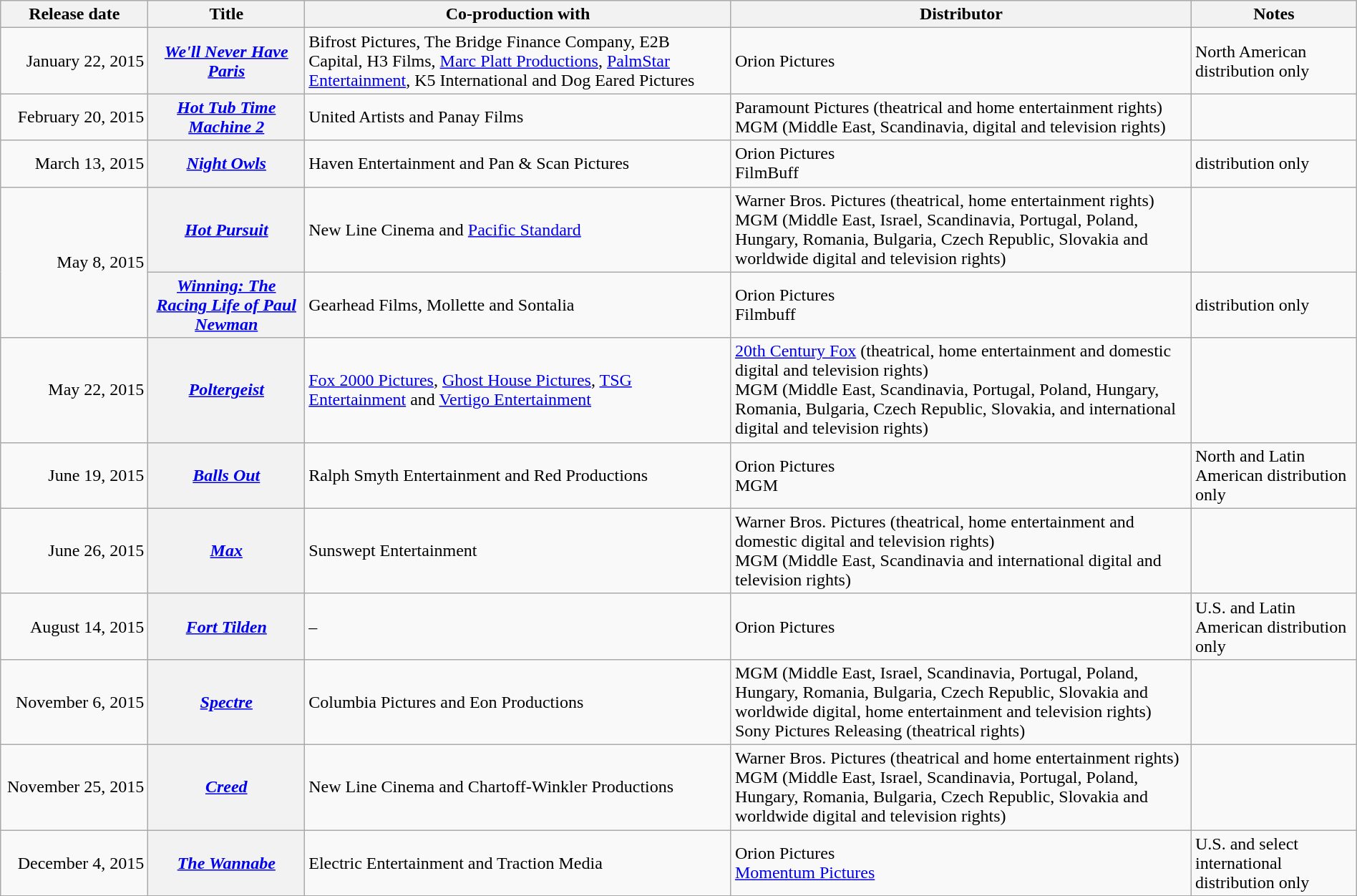<table class="wikitable sortable" style="width:100%;">
<tr>
<th scope="col" style="width:130px;">Release date</th>
<th>Title</th>
<th>Co-production with</th>
<th>Distributor</th>
<th>Notes</th>
</tr>
<tr>
<td style="text-align:right;">January 22, 2015</td>
<th scope="row"><em><a href='#'>We'll Never Have Paris</a></em></th>
<td>Bifrost Pictures, The Bridge Finance Company, E2B Capital, H3 Films, <a href='#'>Marc Platt Productions</a>, <a href='#'>PalmStar Entertainment</a>, K5 International and Dog Eared Pictures</td>
<td>Orion Pictures</td>
<td>North American distribution only</td>
</tr>
<tr>
<td style="text-align:right;">February 20, 2015</td>
<th scope="row"><em><a href='#'>Hot Tub Time Machine 2</a></em></th>
<td>United Artists and Panay Films</td>
<td>Paramount Pictures (theatrical and home entertainment rights) <br> MGM (Middle East, Scandinavia, digital and television rights)</td>
<td></td>
</tr>
<tr>
<td style="text-align:right;">March 13, 2015</td>
<th scope="row"><em><a href='#'>Night Owls</a></em></th>
<td>Haven Entertainment and Pan & Scan Pictures</td>
<td>Orion Pictures <br> FilmBuff</td>
<td>distribution only</td>
</tr>
<tr>
<td style="text-align:right;" rowspan="2">May 8, 2015</td>
<th scope="row"><em><a href='#'>Hot Pursuit</a></em></th>
<td>New Line Cinema and <a href='#'>Pacific Standard</a></td>
<td>Warner Bros. Pictures (theatrical, home entertainment rights) <br> MGM (Middle East, Israel, Scandinavia, Portugal, Poland, Hungary, Romania, Bulgaria, Czech Republic, Slovakia and worldwide digital and television rights)</td>
<td></td>
</tr>
<tr>
<th scope="row"><em><a href='#'>Winning: The Racing Life of Paul Newman</a></em></th>
<td>Gearhead Films, Mollette and Sontalia</td>
<td>Orion Pictures <br> Filmbuff</td>
<td>distribution only</td>
</tr>
<tr>
<td style="text-align:right;">May 22, 2015</td>
<th scope="row"><em><a href='#'>Poltergeist</a></em></th>
<td><a href='#'>Fox 2000 Pictures</a>, <a href='#'>Ghost House Pictures</a>, <a href='#'>TSG Entertainment</a> and <a href='#'>Vertigo Entertainment</a></td>
<td><a href='#'>20th Century Fox</a> (theatrical, home entertainment and domestic digital and television rights) <br> MGM (Middle East, Scandinavia, Portugal, Poland, Hungary, Romania, Bulgaria, Czech Republic, Slovakia, and international digital and television rights)</td>
<td></td>
</tr>
<tr>
<td style="text-align:right;">June 19, 2015</td>
<th scope="row"><em><a href='#'>Balls Out</a></em></th>
<td>Ralph Smyth Entertainment and Red Productions</td>
<td>Orion Pictures <br> MGM</td>
<td>North and Latin American distribution only</td>
</tr>
<tr>
<td style="text-align:right;">June 26, 2015</td>
<th scope="row"><em><a href='#'>Max</a></em></th>
<td>Sunswept Entertainment</td>
<td>Warner Bros. Pictures (theatrical, home entertainment and domestic digital and television rights) <br> MGM (Middle East, Scandinavia and international digital and television rights)</td>
<td></td>
</tr>
<tr>
<td style="text-align:right;">August 14, 2015</td>
<th scope="row"><em><a href='#'>Fort Tilden</a></em></th>
<td>–</td>
<td>Orion Pictures</td>
<td>U.S. and Latin American distribution only</td>
</tr>
<tr>
<td style="text-align:right;">November 6, 2015</td>
<th scope="row"><em><a href='#'>Spectre</a></em></th>
<td>Columbia Pictures and Eon Productions</td>
<td>MGM (Middle East, Israel, Scandinavia, Portugal, Poland, Hungary, Romania, Bulgaria, Czech Republic, Slovakia and worldwide digital, home entertainment and television rights) <br> Sony Pictures Releasing (theatrical rights)</td>
<td></td>
</tr>
<tr>
<td style="text-align:right;">November 25, 2015</td>
<th scope="row"><em><a href='#'>Creed</a></em></th>
<td>New Line Cinema and Chartoff-Winkler Productions</td>
<td>Warner Bros. Pictures (theatrical and home entertainment rights) <br> MGM (Middle East, Israel, Scandinavia, Portugal, Poland, Hungary, Romania, Bulgaria, Czech Republic, Slovakia and worldwide digital and television rights)</td>
<td></td>
</tr>
<tr>
<td style="text-align:right;">December 4, 2015</td>
<th scope="row"><em><a href='#'>The Wannabe</a></em></th>
<td>Electric Entertainment and Traction Media</td>
<td>Orion Pictures <br> <a href='#'>Momentum Pictures</a></td>
<td>U.S. and select international distribution only</td>
</tr>
<tr>
</tr>
</table>
